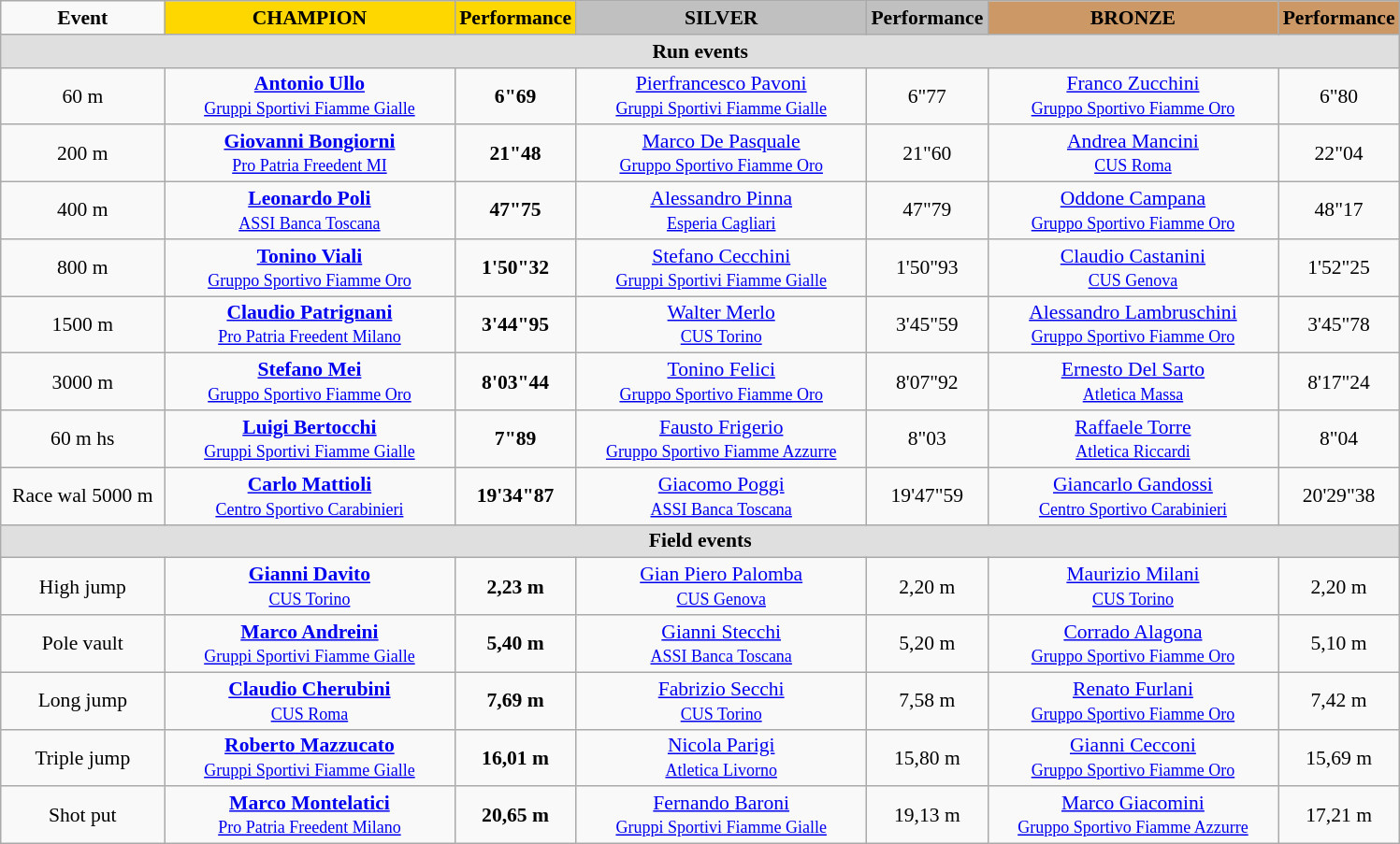<table class="wikitable" style="text-align: center; font-size: 90%;">
<tr>
<td width="110"><strong>Event</strong></td>
<td width="200" bgcolor=gold><strong>CHAMPION</strong></td>
<td width="80" bgcolor=gold><strong>Performance</strong></td>
<td width="200" bgcolor=silver><strong>SILVER</strong></td>
<td width="80" bgcolor=silver><strong>Performance</strong></td>
<td width="200" bgcolor=cc9966><strong>BRONZE</strong></td>
<td width="80" bgcolor=cc9966><strong>Performance</strong></td>
</tr>
<tr bgcolor="DFDFDF" align="center">
<td colspan="7"><strong>Run events</strong></td>
</tr>
<tr>
<td>60 m</td>
<td><strong><a href='#'>Antonio Ullo</a></strong><br><small><a href='#'>Gruppi Sportivi Fiamme Gialle</a></small></td>
<td><strong>6"69</strong></td>
<td><a href='#'>Pierfrancesco Pavoni</a><br><small><a href='#'>Gruppi Sportivi Fiamme Gialle</a></small></td>
<td>6"77</td>
<td><a href='#'>Franco Zucchini</a><br><small><a href='#'>Gruppo Sportivo Fiamme Oro</a></small></td>
<td>6"80</td>
</tr>
<tr>
<td>200 m</td>
<td><strong><a href='#'>Giovanni Bongiorni</a></strong><br><small><a href='#'>Pro Patria Freedent MI</a></small></td>
<td><strong>21"48</strong></td>
<td><a href='#'>Marco De Pasquale</a><br><small><a href='#'>Gruppo Sportivo Fiamme Oro</a></small></td>
<td>21"60</td>
<td><a href='#'>Andrea Mancini</a><br><small><a href='#'>CUS Roma</a></small></td>
<td>22"04</td>
</tr>
<tr>
<td>400 m</td>
<td><strong><a href='#'>Leonardo Poli</a></strong><br><small><a href='#'>ASSI Banca Toscana</a></small></td>
<td><strong>47"75</strong></td>
<td><a href='#'>Alessandro Pinna</a><br><small><a href='#'>Esperia Cagliari</a></small></td>
<td>47"79</td>
<td><a href='#'>Oddone Campana</a><br><small><a href='#'>Gruppo Sportivo Fiamme Oro</a></small></td>
<td>48"17</td>
</tr>
<tr>
<td>800 m</td>
<td><strong><a href='#'>Tonino Viali</a></strong><br><small><a href='#'>Gruppo Sportivo Fiamme Oro</a></small></td>
<td><strong>1'50"32</strong></td>
<td><a href='#'>Stefano Cecchini</a><br><small><a href='#'>Gruppi Sportivi Fiamme Gialle</a></small></td>
<td>1'50"93</td>
<td><a href='#'>Claudio Castanini</a><br><small><a href='#'>CUS Genova</a></small></td>
<td>1'52"25</td>
</tr>
<tr>
<td>1500 m</td>
<td><strong><a href='#'>Claudio Patrignani</a></strong><br><small><a href='#'>Pro Patria Freedent Milano</a></small></td>
<td><strong>3'44"95</strong></td>
<td><a href='#'>Walter Merlo</a><br><small><a href='#'>CUS Torino</a></small></td>
<td>3'45"59</td>
<td><a href='#'>Alessandro Lambruschini</a><br><small><a href='#'>Gruppo Sportivo Fiamme Oro</a></small></td>
<td>3'45"78</td>
</tr>
<tr>
<td>3000 m</td>
<td><strong><a href='#'>Stefano Mei</a></strong><br><small><a href='#'>Gruppo Sportivo Fiamme Oro</a></small></td>
<td><strong>8'03"44</strong></td>
<td><a href='#'>Tonino Felici</a><br><small><a href='#'>Gruppo Sportivo Fiamme Oro</a></small></td>
<td>8'07"92</td>
<td><a href='#'>Ernesto Del Sarto</a><br><small><a href='#'>Atletica Massa</a></small></td>
<td>8'17"24</td>
</tr>
<tr>
<td>60 m hs</td>
<td><strong><a href='#'>Luigi Bertocchi</a></strong><br><small><a href='#'>Gruppi Sportivi Fiamme Gialle</a></small></td>
<td><strong>7"89</strong></td>
<td><a href='#'>Fausto Frigerio</a><br><small><a href='#'>Gruppo Sportivo Fiamme Azzurre</a></small></td>
<td>8"03</td>
<td><a href='#'>Raffaele Torre</a><br><small><a href='#'>Atletica Riccardi</a></small></td>
<td>8"04</td>
</tr>
<tr>
<td>Race wal 5000 m</td>
<td><strong><a href='#'>Carlo Mattioli</a></strong><br><small><a href='#'>Centro Sportivo Carabinieri</a></small></td>
<td><strong>19'34"87</strong></td>
<td><a href='#'>Giacomo Poggi</a><br><small><a href='#'>ASSI Banca Toscana</a></small></td>
<td>19'47"59</td>
<td><a href='#'>Giancarlo Gandossi</a><br><small><a href='#'>Centro Sportivo Carabinieri</a></small></td>
<td>20'29"38</td>
</tr>
<tr bgcolor="DFDFDF" align="center">
<td colspan="7"><strong>Field events</strong></td>
</tr>
<tr>
<td>High jump</td>
<td><strong><a href='#'>Gianni Davito</a></strong><br><small><a href='#'>CUS Torino</a></small></td>
<td><strong>2,23 m</strong></td>
<td><a href='#'>Gian Piero Palomba</a><br><small><a href='#'>CUS Genova</a></small></td>
<td>2,20 m</td>
<td><a href='#'>Maurizio Milani</a><br><small><a href='#'>CUS Torino</a></small></td>
<td>2,20 m</td>
</tr>
<tr>
<td>Pole vault</td>
<td><strong><a href='#'>Marco Andreini</a></strong><br><small><a href='#'>Gruppi Sportivi Fiamme Gialle</a></small></td>
<td><strong>5,40 m</strong></td>
<td><a href='#'>Gianni Stecchi</a><br><small><a href='#'>ASSI Banca Toscana</a></small></td>
<td>5,20 m</td>
<td><a href='#'>Corrado Alagona</a><br><small><a href='#'>Gruppo Sportivo Fiamme Oro</a></small></td>
<td>5,10 m</td>
</tr>
<tr>
<td>Long jump</td>
<td><strong><a href='#'>Claudio Cherubini</a></strong><br><small><a href='#'>CUS Roma</a></small></td>
<td><strong>7,69 m</strong></td>
<td><a href='#'>Fabrizio Secchi</a><br><small><a href='#'>CUS Torino</a></small></td>
<td>7,58 m</td>
<td><a href='#'>Renato Furlani</a><br><small><a href='#'>Gruppo Sportivo Fiamme Oro</a></small></td>
<td>7,42 m</td>
</tr>
<tr>
<td>Triple jump</td>
<td><strong><a href='#'>Roberto Mazzucato</a></strong><br><small><a href='#'>Gruppi Sportivi Fiamme Gialle</a></small></td>
<td><strong>16,01 m</strong></td>
<td><a href='#'>Nicola Parigi</a><br><small><a href='#'>Atletica Livorno</a></small></td>
<td>15,80 m</td>
<td><a href='#'>Gianni Cecconi</a><br><small><a href='#'>Gruppo Sportivo Fiamme Oro</a></small></td>
<td>15,69 m</td>
</tr>
<tr>
<td>Shot put</td>
<td><strong><a href='#'>Marco Montelatici</a></strong><br><small><a href='#'>Pro Patria Freedent Milano</a></small></td>
<td><strong>20,65 m</strong></td>
<td><a href='#'>Fernando Baroni</a><br><small><a href='#'>Gruppi Sportivi Fiamme Gialle</a></small></td>
<td>19,13 m</td>
<td><a href='#'>Marco Giacomini</a><br><small><a href='#'>Gruppo Sportivo Fiamme Azzurre</a></small></td>
<td>17,21 m</td>
</tr>
</table>
